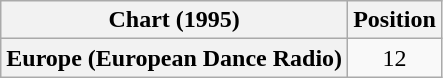<table class="wikitable sortable plainrowheaders">
<tr>
<th>Chart (1995)</th>
<th>Position</th>
</tr>
<tr>
<th scope="row">Europe (European Dance Radio)</th>
<td align="center">12</td>
</tr>
</table>
